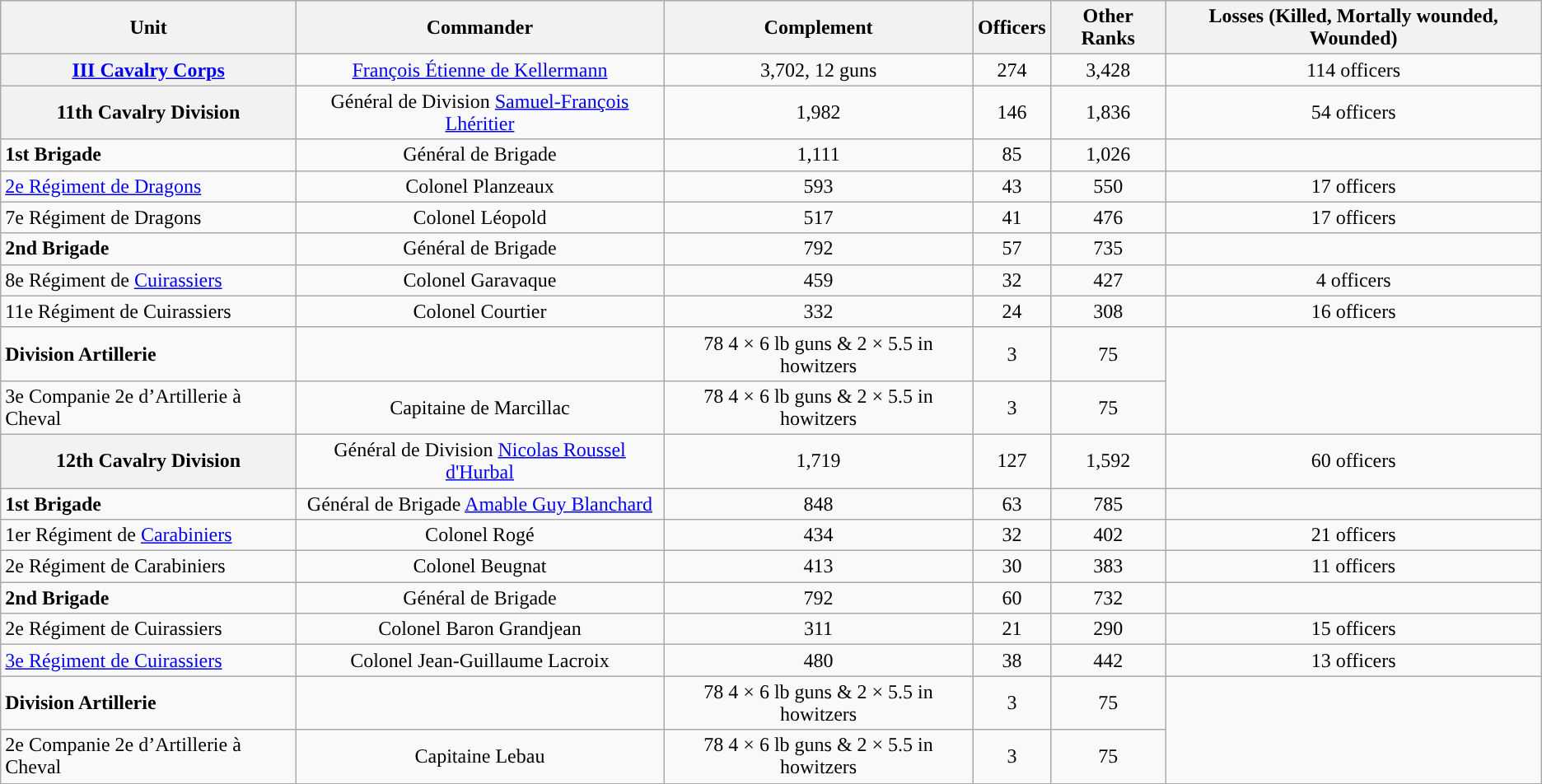<table class="wikitable">
<tr>
<th>Unit</th>
<th>Commander</th>
<th>Complement</th>
<th>Officers</th>
<th>Other Ranks</th>
<th>Losses (Killed, Mortally wounded, Wounded)</th>
</tr>
<tr>
<th colspan="1" bgcolor="#f9f9f9;"><a href='#'>III Cavalry Corps</a></th>
<td align="center"><a href='#'>François Étienne de Kellermann</a></td>
<td align="center">3,702, 12 guns</td>
<td align="center">274</td>
<td align="center">3,428</td>
<td align="center">114 officers</td>
</tr>
<tr>
<th colspan="1" bgcolor="#f9f9f9;">11th Cavalry Division</th>
<td align="center">Général de Division <a href='#'>Samuel-François Lhéritier</a></td>
<td align="center">1,982</td>
<td align="center">146</td>
<td align="center">1,836</td>
<td align="center">54 officers</td>
</tr>
<tr>
<td><strong>1st Brigade</strong></td>
<td align="center">Général de Brigade </td>
<td align="center">1,111</td>
<td align="center">85</td>
<td align="center">1,026</td>
</tr>
<tr>
<td><a href='#'>2e Régiment de Dragons</a></td>
<td align="center">Colonel Planzeaux</td>
<td align="center">593</td>
<td align="center">43</td>
<td align="center">550</td>
<td align="center">17 officers</td>
</tr>
<tr>
<td>7e Régiment de Dragons</td>
<td align="center">Colonel Léopold</td>
<td align="center">517</td>
<td align="center">41</td>
<td align="center">476</td>
<td align="center">17 officers</td>
</tr>
<tr>
<td><strong>2nd Brigade</strong></td>
<td align="center">Général de Brigade </td>
<td align="center">792</td>
<td align="center">57</td>
<td align="center">735</td>
</tr>
<tr>
<td>8e Régiment de <a href='#'>Cuirassiers</a></td>
<td align="center">Colonel Garavaque</td>
<td align="center">459</td>
<td align="center">32</td>
<td align="center">427</td>
<td align="center">4 officers</td>
</tr>
<tr>
<td>11e Régiment de Cuirassiers</td>
<td align="center">Colonel Courtier</td>
<td align="center">332</td>
<td align="center">24</td>
<td align="center">308</td>
<td align="center">16 officers</td>
</tr>
<tr>
<td><strong>Division Artillerie</strong></td>
<td align="center"></td>
<td align="center">78 4 × 6 lb guns & 2 × 5.5 in howitzers</td>
<td align="center">3</td>
<td align="center">75</td>
</tr>
<tr>
<td>3e Companie 2e d’Artillerie à Cheval</td>
<td align="center">Capitaine de Marcillac</td>
<td align="center">78 4 × 6 lb guns & 2 × 5.5 in howitzers</td>
<td align="center">3</td>
<td align="center">75</td>
</tr>
<tr>
<th colspan="1" bgcolor="#f9f9f9;">12th Cavalry Division</th>
<td align="center">Général de Division <a href='#'>Nicolas Roussel d'Hurbal</a></td>
<td align="center">1,719</td>
<td align="center">127</td>
<td align="center">1,592</td>
<td align="center">60 officers</td>
</tr>
<tr>
<td><strong>1st Brigade</strong></td>
<td align="center">Général de Brigade <a href='#'>Amable Guy Blanchard</a></td>
<td align="center">848</td>
<td align="center">63</td>
<td align="center">785</td>
</tr>
<tr>
<td>1er Régiment de <a href='#'>Carabiniers</a></td>
<td align="center">Colonel Rogé</td>
<td align="center">434</td>
<td align="center">32</td>
<td align="center">402</td>
<td align="center">21 officers</td>
</tr>
<tr>
<td>2e Régiment de Carabiniers</td>
<td align="center">Colonel Beugnat</td>
<td align="center">413</td>
<td align="center">30</td>
<td align="center">383</td>
<td align="center">11 officers</td>
</tr>
<tr>
<td><strong>2nd Brigade</strong></td>
<td align="center">Général de Brigade </td>
<td align="center">792</td>
<td align="center">60</td>
<td align="center">732</td>
</tr>
<tr>
<td>2e Régiment de Cuirassiers</td>
<td align="center">Colonel Baron Grandjean</td>
<td align="center">311</td>
<td align="center">21</td>
<td align="center">290</td>
<td align="center">15 officers</td>
</tr>
<tr>
<td><a href='#'>3e Régiment de Cuirassiers</a></td>
<td align="center">Colonel Jean-Guillaume Lacroix</td>
<td align="center">480</td>
<td align="center">38</td>
<td align="center">442</td>
<td align="center">13 officers</td>
</tr>
<tr>
<td><strong>Division Artillerie</strong></td>
<td align="center"></td>
<td align="center">78 4 × 6 lb guns & 2 × 5.5 in howitzers</td>
<td align="center">3</td>
<td align="center">75</td>
</tr>
<tr>
<td>2e Companie 2e d’Artillerie à Cheval</td>
<td align="center">Capitaine Lebau</td>
<td align="center">78 4 × 6 lb guns & 2 × 5.5 in howitzers</td>
<td align="center">3</td>
<td align="center">75</td>
</tr>
</table>
